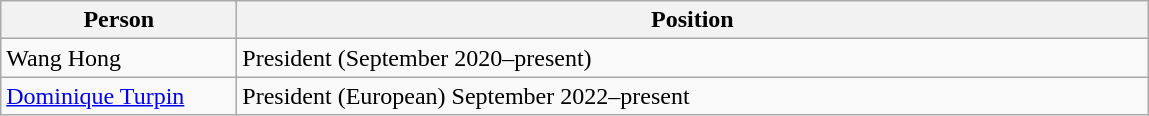<table class="wikitable" style="border: 1px solid darkgray;">
<tr>
<th width="150">Person</th>
<th width="600">Position</th>
</tr>
<tr>
<td>Wang Hong</td>
<td>President (September 2020–present)</td>
</tr>
<tr>
<td><a href='#'>Dominique Turpin</a></td>
<td>President (European) September 2022–present</td>
</tr>
</table>
